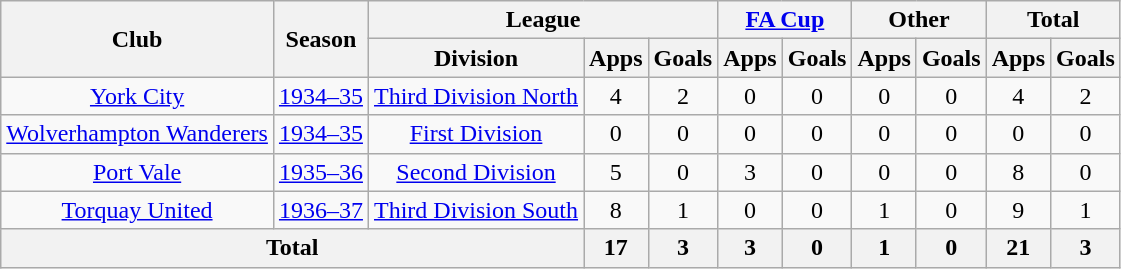<table class="wikitable" style="text-align:center">
<tr>
<th rowspan="2">Club</th>
<th rowspan="2">Season</th>
<th colspan="3">League</th>
<th colspan="2"><a href='#'>FA Cup</a></th>
<th colspan="2">Other</th>
<th colspan="2">Total</th>
</tr>
<tr>
<th>Division</th>
<th>Apps</th>
<th>Goals</th>
<th>Apps</th>
<th>Goals</th>
<th>Apps</th>
<th>Goals</th>
<th>Apps</th>
<th>Goals</th>
</tr>
<tr>
<td><a href='#'>York City</a></td>
<td><a href='#'>1934–35</a></td>
<td><a href='#'>Third Division North</a></td>
<td>4</td>
<td>2</td>
<td>0</td>
<td>0</td>
<td>0</td>
<td>0</td>
<td>4</td>
<td>2</td>
</tr>
<tr>
<td><a href='#'>Wolverhampton Wanderers</a></td>
<td><a href='#'>1934–35</a></td>
<td><a href='#'>First Division</a></td>
<td>0</td>
<td>0</td>
<td>0</td>
<td>0</td>
<td>0</td>
<td>0</td>
<td>0</td>
<td>0</td>
</tr>
<tr>
<td><a href='#'>Port Vale</a></td>
<td><a href='#'>1935–36</a></td>
<td><a href='#'>Second Division</a></td>
<td>5</td>
<td>0</td>
<td>3</td>
<td>0</td>
<td>0</td>
<td>0</td>
<td>8</td>
<td>0</td>
</tr>
<tr>
<td><a href='#'>Torquay United</a></td>
<td><a href='#'>1936–37</a></td>
<td><a href='#'>Third Division South</a></td>
<td>8</td>
<td>1</td>
<td>0</td>
<td>0</td>
<td>1</td>
<td>0</td>
<td>9</td>
<td>1</td>
</tr>
<tr>
<th colspan="3">Total</th>
<th>17</th>
<th>3</th>
<th>3</th>
<th>0</th>
<th>1</th>
<th>0</th>
<th>21</th>
<th>3</th>
</tr>
</table>
